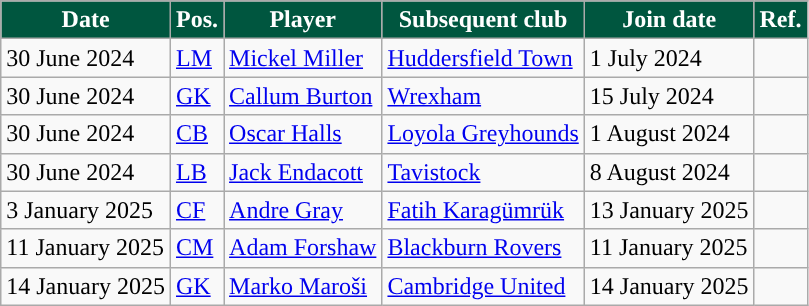<table class="wikitable plainrowheaders sortable">
<tr>
<th style="background:#00563F;color:#FFFFFF;">Date</th>
<th style="background:#00563F;color:#FFFFFF;">Pos.</th>
<th style="background:#00563F;color:#FFFFFF;">Player</th>
<th style="background:#00563F;color:#FFFFFF;">Subsequent club</th>
<th style="background:#00563F;color:#FFFFFF;">Join date</th>
<th style="background:#00563F;color:#FFFFFF;">Ref.</th>
</tr>
<tr>
<td>30 June 2024</td>
<td><a href='#'>LM</a></td>
<td> <a href='#'>Mickel Miller</a></td>
<td> <a href='#'>Huddersfield Town</a></td>
<td>1 July 2024</td>
<td></td>
</tr>
<tr>
<td>30 June 2024</td>
<td><a href='#'>GK</a></td>
<td> <a href='#'>Callum Burton</a></td>
<td> <a href='#'>Wrexham</a></td>
<td>15 July 2024</td>
<td></td>
</tr>
<tr>
<td>30 June 2024</td>
<td><a href='#'>CB</a></td>
<td> <a href='#'>Oscar Halls</a></td>
<td> <a href='#'>Loyola Greyhounds</a></td>
<td>1 August 2024</td>
<td></td>
</tr>
<tr>
<td>30 June 2024</td>
<td><a href='#'>LB</a></td>
<td> <a href='#'>Jack Endacott</a></td>
<td> <a href='#'>Tavistock</a></td>
<td>8 August 2024</td>
<td></td>
</tr>
<tr>
<td>3 January 2025</td>
<td><a href='#'>CF</a></td>
<td> <a href='#'>Andre Gray</a></td>
<td> <a href='#'>Fatih Karagümrük</a></td>
<td>13 January 2025</td>
<td></td>
</tr>
<tr>
<td>11 January 2025</td>
<td><a href='#'>CM</a></td>
<td> <a href='#'>Adam Forshaw</a></td>
<td> <a href='#'>Blackburn Rovers</a></td>
<td>11 January 2025</td>
<td></td>
</tr>
<tr>
<td>14 January 2025</td>
<td><a href='#'>GK</a></td>
<td> <a href='#'>Marko Maroši</a></td>
<td> <a href='#'>Cambridge United</a></td>
<td>14 January 2025</td>
<td></td>
</tr>
</table>
